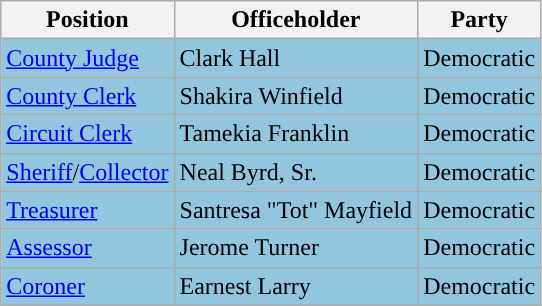<table class="wikitable mw-collapsible">
<tr>
<th>Position</th>
<th>Officeholder</th>
<th>Party</th>
</tr>
<tr style="background-color: #92C5DE;">
<td><a href='#'>County Judge</a></td>
<td>Clark Hall</td>
<td>Democratic</td>
</tr>
<tr style="background-color: #92C5DE;">
<td><a href='#'>County Clerk</a></td>
<td>Shakira Winfield</td>
<td>Democratic</td>
</tr>
<tr style="background-color: #92C5DE;">
<td><a href='#'>Circuit Clerk</a></td>
<td>Tamekia Franklin</td>
<td>Democratic</td>
</tr>
<tr style="background-color: #92C5DE;">
<td><a href='#'>Sheriff</a>/<a href='#'>Collector</a></td>
<td>Neal Byrd, Sr.</td>
<td>Democratic</td>
</tr>
<tr style="background-color: #92C5DE;">
<td><a href='#'>Treasurer</a></td>
<td>Santresa "Tot" Mayfield</td>
<td>Democratic</td>
</tr>
<tr style="background-color: #92C5DE;">
<td><a href='#'>Assessor</a></td>
<td>Jerome Turner</td>
<td>Democratic</td>
</tr>
<tr style="background-color: #92C5DE;">
<td><a href='#'>Coroner</a></td>
<td>Earnest Larry</td>
<td>Democratic</td>
</tr>
</table>
